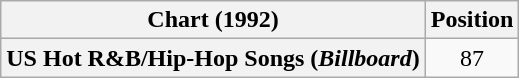<table class="wikitable plainrowheaders" style="text-align:center">
<tr>
<th scope="col">Chart (1992)</th>
<th scope="col">Position</th>
</tr>
<tr>
<th scope="row">US Hot R&B/Hip-Hop Songs (<em>Billboard</em>)</th>
<td>87</td>
</tr>
</table>
